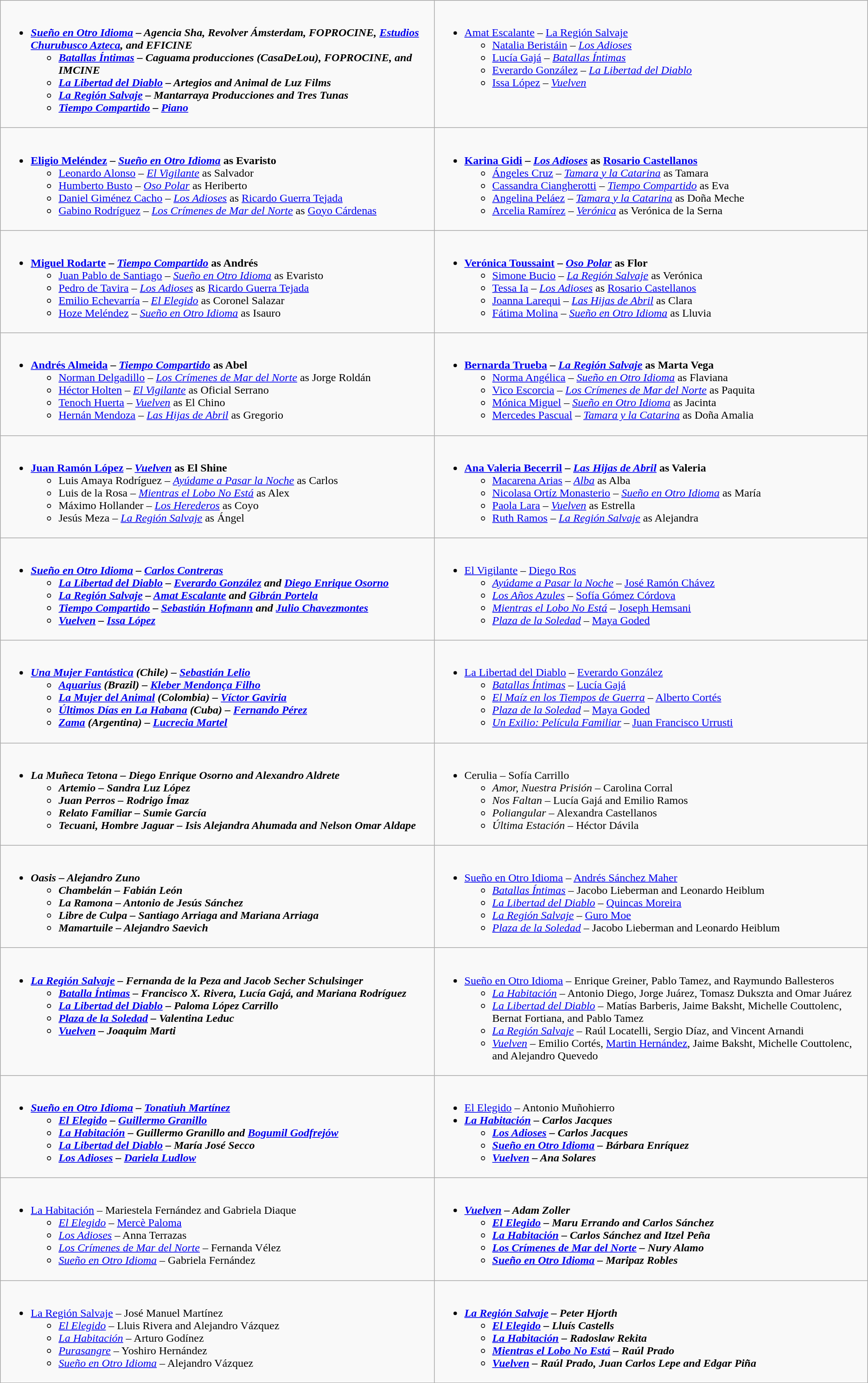<table class=wikitable>
<tr>
<td style="vertical-align:top; width:50%;"><br><ul><li><strong><em><a href='#'>Sueño en Otro Idioma</a><em> – Agencia Sha, Revolver Ámsterdam, FOPROCINE, <a href='#'>Estudios Churubusco Azteca</a>, and EFICINE<strong><ul><li></em><a href='#'>Batallas Íntimas</a><em> – Caguama producciones (CasaDeLou), FOPROCINE, and IMCINE</li><li></em><a href='#'>La Libertad del Diablo</a><em> – Artegios and Animal de Luz Films</li><li></em><a href='#'>La Región Salvaje</a><em> – Mantarraya Producciones and Tres Tunas</li><li></em><a href='#'>Tiempo Compartido</a><em> – <a href='#'>Piano</a></li></ul></li></ul></td>
<td style="vertical-align:top; width:50%;"><br><ul><li></strong><a href='#'>Amat Escalante</a> – </em><a href='#'>La Región Salvaje</a></em></strong><ul><li><a href='#'>Natalia Beristáin</a> – <em><a href='#'>Los Adioses</a></em></li><li><a href='#'>Lucía Gajá</a> – <em><a href='#'>Batallas Íntimas</a></em></li><li><a href='#'>Everardo González</a> – <em><a href='#'>La Libertad del Diablo</a></em></li><li><a href='#'>Issa López</a> – <em><a href='#'>Vuelven</a></em></li></ul></li></ul></td>
</tr>
<tr>
<td style="vertical-align:top; width:50%;"><br><ul><li><strong><a href='#'>Eligio Meléndez</a> – <em><a href='#'>Sueño en Otro Idioma</a></em> as Evaristo</strong><ul><li><a href='#'>Leonardo Alonso</a> – <em><a href='#'>El Vigilante</a></em> as Salvador</li><li><a href='#'>Humberto Busto</a> – <em><a href='#'>Oso Polar</a></em> as Heriberto</li><li><a href='#'>Daniel Giménez Cacho</a> – <em><a href='#'>Los Adioses</a></em> as <a href='#'>Ricardo Guerra Tejada</a></li><li><a href='#'>Gabino Rodríguez</a> – <em><a href='#'>Los Crímenes de Mar del Norte</a></em> as <a href='#'>Goyo Cárdenas</a></li></ul></li></ul></td>
<td style="vertical-align:top; width:50%;"><br><ul><li><strong><a href='#'>Karina Gidi</a> – <em><a href='#'>Los Adioses</a></em> as <a href='#'>Rosario Castellanos</a></strong><ul><li><a href='#'>Ángeles Cruz</a> – <em><a href='#'>Tamara y la Catarina</a></em> as Tamara</li><li><a href='#'>Cassandra Ciangherotti</a> – <em><a href='#'>Tiempo Compartido</a></em> as Eva</li><li><a href='#'>Angelina Peláez</a> – <em><a href='#'>Tamara y la Catarina</a></em> as Doña Meche</li><li><a href='#'>Arcelia Ramírez</a> – <em><a href='#'>Verónica</a></em> as Verónica de la Serna</li></ul></li></ul></td>
</tr>
<tr>
<td style="vertical-align:top; width:50%;"><br><ul><li><strong><a href='#'>Miguel Rodarte</a> – <em><a href='#'>Tiempo Compartido</a></em> as Andrés</strong><ul><li><a href='#'>Juan Pablo de Santiago</a> – <em><a href='#'>Sueño en Otro Idioma</a></em> as Evaristo</li><li><a href='#'>Pedro de Tavira</a> – <em><a href='#'>Los Adioses</a></em> as <a href='#'>Ricardo Guerra Tejada</a></li><li><a href='#'>Emilio Echevarría</a> – <em><a href='#'>El Elegido</a></em> as Coronel Salazar</li><li><a href='#'>Hoze Meléndez</a> – <em><a href='#'>Sueño en Otro Idioma</a></em> as Isauro</li></ul></li></ul></td>
<td style="vertical-align:top; width:50%;"><br><ul><li><strong><a href='#'>Verónica Toussaint</a> – <em><a href='#'>Oso Polar</a></em> as Flor</strong><ul><li><a href='#'>Simone Bucio</a> – <em><a href='#'>La Región Salvaje</a></em> as Verónica</li><li><a href='#'>Tessa Ia</a> – <em><a href='#'>Los Adioses</a></em> as <a href='#'>Rosario Castellanos</a></li><li><a href='#'>Joanna Larequi</a> – <em><a href='#'>Las Hijas de Abril</a></em> as Clara</li><li><a href='#'>Fátima Molina</a> – <em><a href='#'>Sueño en Otro Idioma</a></em> as Lluvia</li></ul></li></ul></td>
</tr>
<tr>
<td style="vertical-align:top; width:50%;"><br><ul><li><strong><a href='#'>Andrés Almeida</a> – <em><a href='#'>Tiempo Compartido</a></em> as Abel</strong><ul><li><a href='#'>Norman Delgadillo</a> – <em><a href='#'>Los Crímenes de Mar del Norte</a></em> as Jorge Roldán</li><li><a href='#'>Héctor Holten</a> – <em><a href='#'>El Vigilante</a></em> as Oficial Serrano</li><li><a href='#'>Tenoch Huerta</a> – <em><a href='#'>Vuelven</a></em> as El Chino</li><li><a href='#'>Hernán Mendoza</a> – <em><a href='#'>Las Hijas de Abril</a></em> as Gregorio</li></ul></li></ul></td>
<td style="vertical-align:top; width:50%;"><br><ul><li><strong><a href='#'>Bernarda Trueba</a> – <em><a href='#'>La Región Salvaje</a></em> as Marta Vega</strong><ul><li><a href='#'>Norma Angélica</a> – <em><a href='#'>Sueño en Otro Idioma</a></em> as Flaviana</li><li><a href='#'>Vico Escorcia</a> – <em><a href='#'>Los Crímenes de Mar del Norte</a></em> as Paquita</li><li><a href='#'>Mónica Miguel</a> – <em><a href='#'>Sueño en Otro Idioma</a></em> as Jacinta</li><li><a href='#'>Mercedes Pascual</a> – <em><a href='#'>Tamara y la Catarina</a></em> as Doña Amalia</li></ul></li></ul></td>
</tr>
<tr>
<td style="vertical-align:top; width:50%;"><br><ul><li><strong><a href='#'>Juan Ramón López</a> – <em><a href='#'>Vuelven</a></em> as El Shine</strong><ul><li>Luis Amaya Rodríguez – <em><a href='#'>Ayúdame a Pasar la Noche</a></em> as Carlos</li><li>Luis de la Rosa – <em><a href='#'>Mientras el Lobo No Está</a></em> as Alex</li><li>Máximo Hollander – <em><a href='#'>Los Herederos</a></em> as Coyo</li><li>Jesús Meza – <em><a href='#'>La Región Salvaje</a></em> as Ángel</li></ul></li></ul></td>
<td style="vertical-align:top; width:50%;"><br><ul><li><strong><a href='#'>Ana Valeria Becerril</a> – <em><a href='#'>Las Hijas de Abril</a></em> as Valeria</strong><ul><li><a href='#'>Macarena Arias</a> – <em><a href='#'>Alba</a></em> as Alba</li><li><a href='#'>Nicolasa Ortíz Monasterio</a> – <em><a href='#'>Sueño en Otro Idioma</a></em> as María</li><li><a href='#'>Paola Lara</a> – <em><a href='#'>Vuelven</a></em> as Estrella</li><li><a href='#'>Ruth Ramos</a> – <em><a href='#'>La Región Salvaje</a></em> as Alejandra</li></ul></li></ul></td>
</tr>
<tr>
<td style="vertical-align:top; width:50%;"><br><ul><li><strong><em><a href='#'>Sueño en Otro Idioma</a><em> – <a href='#'>Carlos Contreras</a><strong><ul><li></em><a href='#'>La Libertad del Diablo</a><em> – <a href='#'>Everardo González</a> and <a href='#'>Diego Enrique Osorno</a></li><li></em><a href='#'>La Región Salvaje</a><em> – <a href='#'>Amat Escalante</a> and <a href='#'>Gibrán Portela</a></li><li></em><a href='#'>Tiempo Compartido</a><em> – <a href='#'>Sebastián Hofmann</a> and <a href='#'>Julio Chavezmontes</a></li><li></em><a href='#'>Vuelven</a><em> – <a href='#'>Issa López</a></li></ul></li></ul></td>
<td style="vertical-align:top; width:50%;"><br><ul><li></em></strong><a href='#'>El Vigilante</a></em> – <a href='#'>Diego Ros</a></strong><ul><li><em><a href='#'>Ayúdame a Pasar la Noche</a></em> – <a href='#'>José Ramón Chávez</a></li><li><em><a href='#'>Los Años Azules</a></em> – <a href='#'>Sofía Gómez Córdova</a></li><li><em><a href='#'>Mientras el Lobo No Está</a></em> – <a href='#'>Joseph Hemsani</a></li><li><em><a href='#'>Plaza de la Soledad</a></em> – <a href='#'>Maya Goded</a></li></ul></li></ul></td>
</tr>
<tr>
<td style="vertical-align:top; width:50%;"><br><ul><li><strong><em><a href='#'>Una Mujer Fantástica</a><em> (Chile) – <a href='#'>Sebastián Lelio</a><strong><ul><li></em><a href='#'>Aquarius</a><em> (Brazil) – <a href='#'>Kleber Mendonça Filho</a></li><li></em><a href='#'>La Mujer del Animal</a><em> (Colombia) – <a href='#'>Víctor Gaviria</a></li><li></em><a href='#'>Últimos Días en La Habana</a><em> (Cuba) – <a href='#'>Fernando Pérez</a></li><li></em><a href='#'>Zama</a><em> (Argentina) – <a href='#'>Lucrecia Martel</a></li></ul></li></ul></td>
<td style="vertical-align:top; width:50%;"><br><ul><li></em></strong><a href='#'>La Libertad del Diablo</a></em> – <a href='#'>Everardo González</a></strong><ul><li><em><a href='#'>Batallas Íntimas</a></em> – <a href='#'>Lucía Gajá</a></li><li><em><a href='#'>El Maíz en los Tiempos de Guerra</a></em> – <a href='#'>Alberto Cortés</a></li><li><em><a href='#'>Plaza de la Soledad</a></em> – <a href='#'>Maya Goded</a></li><li><em><a href='#'>Un Exilio: Película Familiar</a></em> – <a href='#'>Juan Francisco Urrusti</a></li></ul></li></ul></td>
</tr>
<tr>
<td valign="top"><br><ul><li><strong><em>La Muñeca Tetona<em> – Diego Enrique Osorno and Alexandro Aldrete<strong><ul><li></em>Artemio<em> – Sandra Luz López</li><li></em>Juan Perros<em> – Rodrigo Ímaz</li><li></em>Relato Familiar<em> – Sumie García</li><li></em>Tecuani, Hombre Jaguar<em> – Isis Alejandra Ahumada and Nelson Omar Aldape</li></ul></li></ul></td>
<td valign="top"><br><ul><li></em></strong>Cerulia</em> – Sofía Carrillo</strong><ul><li><em>Amor, Nuestra Prisión</em> – Carolina Corral</li><li><em>Nos Faltan</em> – Lucía Gajá and Emilio Ramos</li><li><em>Poliangular</em> – Alexandra Castellanos</li><li><em>Última Estación</em> – Héctor Dávila</li></ul></li></ul></td>
</tr>
<tr>
<td valign="top"><br><ul><li><strong><em>Oasis<em> – Alejandro Zuno<strong><ul><li></em>Chambelán<em> – Fabián León</li><li></em>La Ramona<em> – Antonio de Jesús Sánchez</li><li></em>Libre de Culpa<em> – Santiago Arriaga and Mariana Arriaga</li><li></em>Mamartuile<em> – Alejandro Saevich</li></ul></li></ul></td>
<td valign="top"><br><ul><li></em></strong><a href='#'>Sueño en Otro Idioma</a></em> – <a href='#'>Andrés Sánchez Maher</a></strong><ul><li><em><a href='#'>Batallas Íntimas</a></em> – Jacobo Lieberman and Leonardo Heiblum</li><li><em><a href='#'>La Libertad del Diablo</a></em> – <a href='#'>Quincas Moreira</a></li><li><em><a href='#'>La Región Salvaje</a></em> – <a href='#'>Guro Moe</a></li><li><em><a href='#'>Plaza de la Soledad</a></em> – Jacobo Lieberman and Leonardo Heiblum</li></ul></li></ul></td>
</tr>
<tr>
<td valign="top"><br><ul><li><strong><em><a href='#'>La Región Salvaje</a><em> – Fernanda de la Peza and Jacob Secher Schulsinger<strong><ul><li></em><a href='#'>Batalla Íntimas</a><em> – Francisco X. Rivera, Lucía Gajá, and Mariana Rodríguez</li><li></em><a href='#'>La Libertad del Diablo</a><em> – Paloma López Carrillo</li><li></em><a href='#'>Plaza de la Soledad</a><em> – Valentina Leduc</li><li></em><a href='#'>Vuelven</a><em> – Joaquim Marti</li></ul></li></ul></td>
<td valign="top"><br><ul><li></em></strong><a href='#'>Sueño en Otro Idioma</a></em> – Enrique Greiner, Pablo Tamez, and Raymundo Ballesteros</strong><ul><li><em><a href='#'>La Habitación</a></em> – Antonio Diego, Jorge Juárez, Tomasz Dukszta and Omar Juárez</li><li><em><a href='#'>La Libertad del Diablo</a></em> – Matías Barberis, Jaime Baksht, Michelle Couttolenc, Bernat Fortiana, and Pablo Tamez</li><li><em><a href='#'>La Región Salvaje</a></em> – Raúl Locatelli, Sergio Díaz, and Vincent Arnandi</li><li><em><a href='#'>Vuelven</a></em> – Emilio Cortés, <a href='#'>Martin Hernández</a>, Jaime Baksht, Michelle Couttolenc, and Alejandro Quevedo</li></ul></li></ul></td>
</tr>
<tr>
<td valign="top"><br><ul><li><strong><em><a href='#'>Sueño en Otro Idioma</a><em> – <a href='#'>Tonatiuh Martínez</a><strong><ul><li></em><a href='#'>El Elegido</a><em> – <a href='#'>Guillermo Granillo</a></li><li></em><a href='#'>La Habitación</a><em> – Guillermo Granillo and <a href='#'>Bogumil Godfrejów</a></li><li></em><a href='#'>La Libertad del Diablo</a><em> – María José Secco</li><li></em><a href='#'>Los Adioses</a><em> – <a href='#'>Dariela Ludlow</a></li></ul></li></ul></td>
<td valign="top"><br><ul><li></em></strong><a href='#'>El Elegido</a></em> – Antonio Muñohierro</strong></li><li><strong><em><a href='#'>La Habitación</a><em> – Carlos Jacques<strong><ul><li></em><a href='#'>Los Adioses</a><em> – Carlos Jacques</li><li></em><a href='#'>Sueño en Otro Idioma</a><em> – Bárbara Enríquez</li><li></em><a href='#'>Vuelven</a><em> – Ana Solares</li></ul></li></ul></td>
</tr>
<tr>
<td valign="top"><br><ul><li></em></strong><a href='#'>La Habitación</a></em> – Mariestela Fernández and Gabriela Diaque</strong><ul><li><em><a href='#'>El Elegido</a></em> – <a href='#'>Mercè Paloma</a></li><li><em><a href='#'>Los Adioses</a></em> – Anna Terrazas</li><li><em><a href='#'>Los Crímenes de Mar del Norte</a></em> – Fernanda Vélez</li><li><em><a href='#'>Sueño en Otro Idioma</a></em> – Gabriela Fernández</li></ul></li></ul></td>
<td valign="top"><br><ul><li><strong><em><a href='#'>Vuelven</a><em> – Adam Zoller<strong><ul><li></em><a href='#'>El Elegido</a><em> – Maru Errando and Carlos Sánchez</li><li></em><a href='#'>La Habitación</a><em> – Carlos Sánchez and Itzel Peña</li><li></em><a href='#'>Los Crímenes de Mar del Norte</a><em> – Nury Alamo</li><li></em><a href='#'>Sueño en Otro Idioma</a><em> – Maripaz Robles</li></ul></li></ul></td>
</tr>
<tr>
<td valign="top"><br><ul><li></em></strong><a href='#'>La Región Salvaje</a></em> – José Manuel Martínez</strong><ul><li><em><a href='#'>El Elegido</a></em> – Lluis Rivera and Alejandro Vázquez</li><li><em><a href='#'>La Habitación</a></em> – Arturo Godínez</li><li><em><a href='#'>Purasangre</a></em> – Yoshiro Hernández</li><li><em><a href='#'>Sueño en Otro Idioma</a></em> – Alejandro Vázquez</li></ul></li></ul></td>
<td valign="top"><br><ul><li><strong><em><a href='#'>La Región Salvaje</a><em> – Peter Hjorth<strong><ul><li></em><a href='#'>El Elegido</a><em> – Lluís Castells</li><li></em><a href='#'>La Habitación</a><em> – Radoslaw Rekita</li><li></em><a href='#'>Mientras el Lobo No Está</a><em> – Raúl Prado</li><li></em><a href='#'>Vuelven</a><em> – Raúl Prado, Juan Carlos Lepe and Edgar Piña</li></ul></li></ul></td>
</tr>
<tr>
</tr>
</table>
